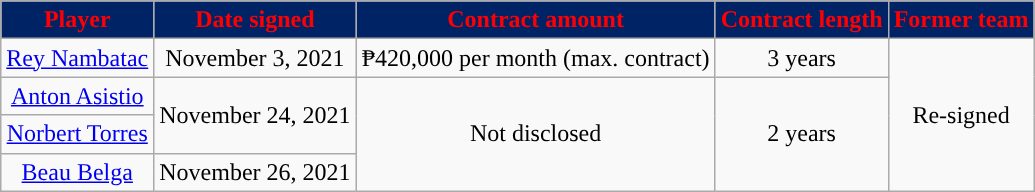<table class="wikitable sortable sortable">
<tr>
<th style="background:#002366; color:#FE0003; ">Player</th>
<th style="background:#002366; color:#FE0003; ">Date signed</th>
<th style="background:#002366; color:#FE0003; ">Contract amount</th>
<th style="background:#002366; color:#FE0003; ">Contract length</th>
<th style="background:#002366; color:#FE0003; ">Former team</th>
</tr>
<tr>
<td align=center><a href='#'>Rey Nambatac</a></td>
<td align=center>November 3, 2021</td>
<td align=center>₱420,000 per month (max. contract)</td>
<td align=center>3 years</td>
<td align=center rowspan=4>Re-signed</td>
</tr>
<tr>
<td align=center><a href='#'>Anton Asistio</a></td>
<td align=center rowspan=2>November 24, 2021</td>
<td align=center rowspan=3>Not disclosed</td>
<td align=center rowspan=3>2 years</td>
</tr>
<tr>
<td align=center><a href='#'>Norbert Torres</a></td>
</tr>
<tr>
<td align=center><a href='#'>Beau Belga</a></td>
<td align=center>November 26, 2021</td>
</tr>
</table>
